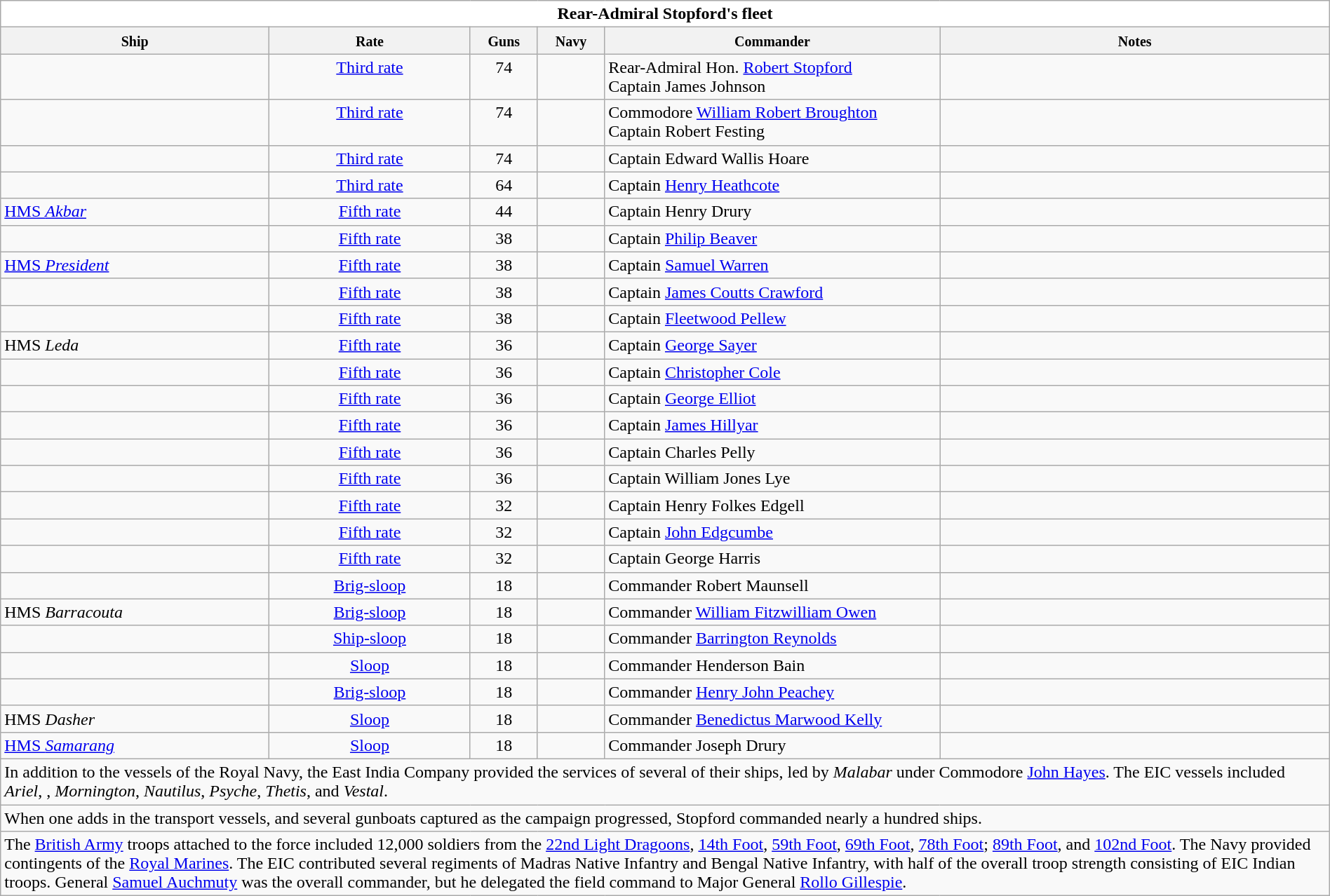<table class="wikitable" style="width:100%;">
<tr valign="top">
<th colspan="6" style="background:white;">Rear-Admiral Stopford's fleet</th>
</tr>
<tr valign="top"|- valign="top">
<th style="width:20%; text-align:center;"><small> Ship </small></th>
<th style="width:15%; text-align:center;"><small> Rate </small></th>
<th style="width:5%; text-align:center;"><small> Guns </small></th>
<th style="width:5%; text-align:center;"><small> Navy </small></th>
<th style="width:25%; text-align:center;"><small> Commander </small></th>
<th style="width:29%; text-align:center;"><small>Notes</small></th>
</tr>
<tr valign="top">
<td style="text-align:left;"></td>
<td style="text-align:center;"><a href='#'>Third rate</a></td>
<td style="text-align:center;">74</td>
<td style="text-align:center;"></td>
<td style="text-align:left;">Rear-Admiral Hon. <a href='#'>Robert Stopford</a><br>Captain James Johnson</td>
<td style="text-align:left;"></td>
</tr>
<tr valign="top">
<td style="text-align:left;"></td>
<td style="text-align:center;"><a href='#'>Third rate</a></td>
<td style="text-align:center;">74</td>
<td style="text-align:center;"></td>
<td style="text-align:left;">Commodore <a href='#'>William Robert Broughton</a><br>Captain Robert Festing</td>
<td style="text-align:left;"></td>
</tr>
<tr valign="top">
<td style="text-align:left;"></td>
<td style="text-align:center;"><a href='#'>Third rate</a></td>
<td style="text-align:center;">74</td>
<td style="text-align:center;"></td>
<td style="text-align:left;">Captain Edward Wallis Hoare</td>
<td style="text-align:left;"></td>
</tr>
<tr valign="top">
<td style="text-align:left;"></td>
<td style="text-align:center;"><a href='#'>Third rate</a></td>
<td style="text-align:center;">64</td>
<td style="text-align:center;"></td>
<td style="text-align:left;">Captain <a href='#'>Henry Heathcote</a></td>
<td style="text-align:left;"></td>
</tr>
<tr valign="top">
<td style="text-align:left;"><a href='#'>HMS <em>Akbar</em></a></td>
<td style="text-align:center;"><a href='#'>Fifth rate</a></td>
<td style="text-align:center;">44</td>
<td style="text-align:center;"></td>
<td style="text-align:left;">Captain Henry Drury</td>
<td style="text-align:left;"></td>
</tr>
<tr valign="top">
<td style="text-align:left;"></td>
<td style="text-align:center;"><a href='#'>Fifth rate</a></td>
<td style="text-align:center;">38</td>
<td style="text-align:center;"></td>
<td style="text-align:left;">Captain <a href='#'>Philip Beaver</a></td>
<td style="text-align:left;"></td>
</tr>
<tr valign="top">
<td style="text-align:left;"><a href='#'>HMS <em>President</em></a></td>
<td style="text-align:center;"><a href='#'>Fifth rate</a></td>
<td style="text-align:center;">38</td>
<td style="text-align:center;"></td>
<td style="text-align:left;">Captain <a href='#'>Samuel Warren</a></td>
<td style="text-align:left;"></td>
</tr>
<tr valign="top">
<td style="text-align:left;"></td>
<td style="text-align:center;"><a href='#'>Fifth rate</a></td>
<td style="text-align:center;">38</td>
<td style="text-align:center;"></td>
<td style="text-align:left;">Captain <a href='#'>James Coutts Crawford</a></td>
<td style="text-align:left;"></td>
</tr>
<tr valign="top">
<td style="text-align:left;"></td>
<td style="text-align:center;"><a href='#'>Fifth rate</a></td>
<td style="text-align:center;">38</td>
<td style="text-align:center;"></td>
<td style="text-align:left;">Captain <a href='#'>Fleetwood Pellew</a></td>
<td style="text-align:left;"></td>
</tr>
<tr valign="top">
<td style="text-align:left;">HMS <em>Leda</em></td>
<td style="text-align:center;"><a href='#'>Fifth rate</a></td>
<td style="text-align:center;">36</td>
<td style="text-align:center;"></td>
<td style="text-align:left;">Captain <a href='#'>George Sayer</a></td>
<td style="text-align:left;"></td>
</tr>
<tr valign="top">
<td style="text-align:left;"></td>
<td style="text-align:center;"><a href='#'>Fifth rate</a></td>
<td style="text-align:center;">36</td>
<td style="text-align:center;"></td>
<td style="text-align:left;">Captain <a href='#'>Christopher Cole</a></td>
<td style="text-align:left;"></td>
</tr>
<tr valign="top">
<td style="text-align:left;"></td>
<td style="text-align:center;"><a href='#'>Fifth rate</a></td>
<td style="text-align:center;">36</td>
<td style="text-align:center;"></td>
<td style="text-align:left;">Captain <a href='#'>George Elliot</a></td>
<td style="text-align:left;"></td>
</tr>
<tr valign="top">
<td style="text-align:left;"></td>
<td style="text-align:center;"><a href='#'>Fifth rate</a></td>
<td style="text-align:center;">36</td>
<td style="text-align:center;"></td>
<td style="text-align:left;">Captain <a href='#'>James Hillyar</a></td>
<td style="text-align:left;"></td>
</tr>
<tr valign="top">
<td style="text-align:left;"></td>
<td style="text-align:center;"><a href='#'>Fifth rate</a></td>
<td style="text-align:center;">36</td>
<td style="text-align:center;"></td>
<td style="text-align:left;">Captain Charles Pelly</td>
<td style="text-align:left;"></td>
</tr>
<tr valign="top">
<td style="text-align:left;"></td>
<td style="text-align:center;"><a href='#'>Fifth rate</a></td>
<td style="text-align:center;">36</td>
<td style="text-align:center;"></td>
<td style="text-align:left;">Captain William Jones Lye</td>
<td style="text-align:left;"></td>
</tr>
<tr valign="top">
<td style="text-align:left;"></td>
<td style="text-align:center;"><a href='#'>Fifth rate</a></td>
<td style="text-align:center;">32</td>
<td style="text-align:center;"></td>
<td style="text-align:left;">Captain Henry Folkes Edgell</td>
<td style="text-align:left;"></td>
</tr>
<tr valign="top">
<td style="text-align:left;"></td>
<td style="text-align:center;"><a href='#'>Fifth rate</a></td>
<td style="text-align:center;">32</td>
<td style="text-align:center;"></td>
<td style="text-align:left;">Captain <a href='#'>John Edgcumbe</a></td>
<td style="text-align:left;"></td>
</tr>
<tr valign="top">
<td style="text-align:left;"></td>
<td style="text-align:center;"><a href='#'>Fifth rate</a></td>
<td style="text-align:center;">32</td>
<td style="text-align:center;"></td>
<td style="text-align:left;">Captain George Harris</td>
<td style="text-align:left;"></td>
</tr>
<tr valign="top">
<td style="text-align:left;"></td>
<td style="text-align:center;"><a href='#'>Brig-sloop</a></td>
<td style="text-align:center;">18</td>
<td style="text-align:center;"></td>
<td style="text-align:left;">Commander Robert Maunsell</td>
<td style="text-align:left;"></td>
</tr>
<tr valign="top">
<td style="text-align:left;">HMS <em>Barracouta</em></td>
<td style="text-align:center;"><a href='#'>Brig-sloop</a></td>
<td style="text-align:center;">18</td>
<td style="text-align:center;"></td>
<td style="text-align:left;">Commander <a href='#'>William Fitzwilliam Owen</a></td>
<td style="text-align:left;"></td>
</tr>
<tr valign="top">
<td style="text-align:left;"></td>
<td style="text-align:center;"><a href='#'>Ship-sloop</a></td>
<td style="text-align:center;">18</td>
<td style="text-align:center;"></td>
<td style="text-align:left;">Commander <a href='#'>Barrington Reynolds</a></td>
<td style="text-align:left;"></td>
</tr>
<tr valign="top">
<td style="text-align:left;"></td>
<td style="text-align:center;"><a href='#'>Sloop</a></td>
<td style="text-align:center;">18</td>
<td style="text-align:center;"></td>
<td style="text-align:left;">Commander Henderson Bain</td>
<td style="text-align:left;"></td>
</tr>
<tr valign="top">
<td style="text-align:left;"></td>
<td style="text-align:center;"><a href='#'>Brig-sloop</a></td>
<td style="text-align:center;">18</td>
<td style="text-align:center;"></td>
<td style="text-align:left;">Commander <a href='#'>Henry John Peachey</a></td>
<td style="text-align:left;"></td>
</tr>
<tr valign="top">
<td style="text-align:left;">HMS <em>Dasher</em></td>
<td style="text-align:center;"><a href='#'>Sloop</a></td>
<td style="text-align:center;">18</td>
<td style="text-align:center;"></td>
<td style="text-align:left;">Commander <a href='#'>Benedictus Marwood Kelly</a></td>
<td style="text-align:left;"></td>
</tr>
<tr valign="top">
<td style="text-align:left;"><a href='#'>HMS <em>Samarang</em></a></td>
<td style="text-align:center;"><a href='#'>Sloop</a></td>
<td style="text-align:center;">18</td>
<td style="text-align:center;"></td>
<td style="text-align:left;">Commander Joseph Drury</td>
<td style="text-align:left;"></td>
</tr>
<tr valign="top">
<td colspan="6" style="text-align:left;">In addition to the vessels of the Royal Navy, the East India Company provided the services of several of their ships, led by <em>Malabar</em> under Commodore <a href='#'>John Hayes</a>. The EIC vessels included <em>Ariel</em>, , <em>Mornington</em>, <em>Nautilus</em>, <em>Psyche</em>, <em>Thetis</em>, and <em>Vestal</em>.</td>
</tr>
<tr valign="top">
<td colspan="6" style=text-align:left;> When one adds in the transport vessels, and several gunboats captured as the campaign progressed, Stopford commanded nearly a hundred ships.</td>
</tr>
<tr valign="top">
<td colspan="6" style="text-align:left;">The <a href='#'>British Army</a> troops attached to the force included 12,000 soldiers from the <a href='#'>22nd Light Dragoons</a>, <a href='#'>14th Foot</a>, <a href='#'>59th Foot</a>, <a href='#'>69th Foot</a>, <a href='#'>78th Foot</a>; <a href='#'>89th Foot</a>, and <a href='#'>102nd Foot</a>. The Navy provided contingents of the <a href='#'>Royal Marines</a>. The EIC contributed several regiments of Madras Native Infantry and Bengal Native Infantry, with half of the overall troop strength consisting of EIC Indian troops. General <a href='#'>Samuel Auchmuty</a> was the overall commander, but he delegated the field command to Major General <a href='#'>Rollo Gillespie</a>.</td>
</tr>
</table>
